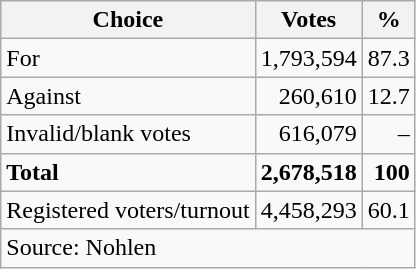<table class=wikitable style=text-align:right>
<tr>
<th>Choice</th>
<th>Votes</th>
<th>%</th>
</tr>
<tr>
<td align=left>For</td>
<td>1,793,594</td>
<td>87.3</td>
</tr>
<tr>
<td align=left>Against</td>
<td>260,610</td>
<td>12.7</td>
</tr>
<tr>
<td align=left>Invalid/blank votes</td>
<td>616,079</td>
<td>–</td>
</tr>
<tr>
<td align=left><strong>Total</strong></td>
<td><strong>2,678,518</strong></td>
<td><strong>100</strong></td>
</tr>
<tr>
<td align=left>Registered voters/turnout</td>
<td>4,458,293</td>
<td>60.1</td>
</tr>
<tr>
<td align=left colspan=3>Source: Nohlen</td>
</tr>
</table>
